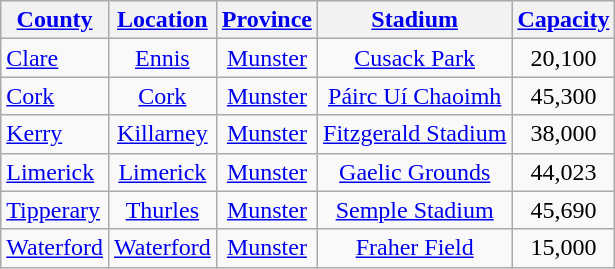<table class="wikitable sortable" style="text-align:center">
<tr>
<th><a href='#'>County</a></th>
<th><a href='#'>Location</a></th>
<th><a href='#'>Province</a></th>
<th><a href='#'>Stadium</a></th>
<th><a href='#'>Capacity</a></th>
</tr>
<tr>
<td style="text-align:left"> <a href='#'>Clare</a></td>
<td><a href='#'>Ennis</a></td>
<td><a href='#'>Munster</a></td>
<td><a href='#'>Cusack Park</a></td>
<td>20,100</td>
</tr>
<tr>
<td style="text-align:left"> <a href='#'>Cork</a></td>
<td><a href='#'>Cork</a></td>
<td><a href='#'>Munster</a></td>
<td><a href='#'>Páirc Uí Chaoimh</a></td>
<td>45,300</td>
</tr>
<tr>
<td style="text-align:left"> <a href='#'>Kerry</a></td>
<td><a href='#'>Killarney</a></td>
<td><a href='#'>Munster</a></td>
<td><a href='#'>Fitzgerald Stadium</a></td>
<td>38,000</td>
</tr>
<tr>
<td style="text-align:left"> <a href='#'>Limerick</a></td>
<td><a href='#'>Limerick</a></td>
<td><a href='#'>Munster</a></td>
<td><a href='#'>Gaelic Grounds</a></td>
<td>44,023</td>
</tr>
<tr>
<td style="text-align:left"> <a href='#'>Tipperary</a></td>
<td><a href='#'>Thurles</a></td>
<td><a href='#'>Munster</a></td>
<td><a href='#'>Semple Stadium</a></td>
<td>45,690</td>
</tr>
<tr>
<td style="text-align:left"> <a href='#'>Waterford</a></td>
<td><a href='#'>Waterford</a></td>
<td><a href='#'>Munster</a></td>
<td><a href='#'>Fraher Field</a></td>
<td>15,000</td>
</tr>
</table>
